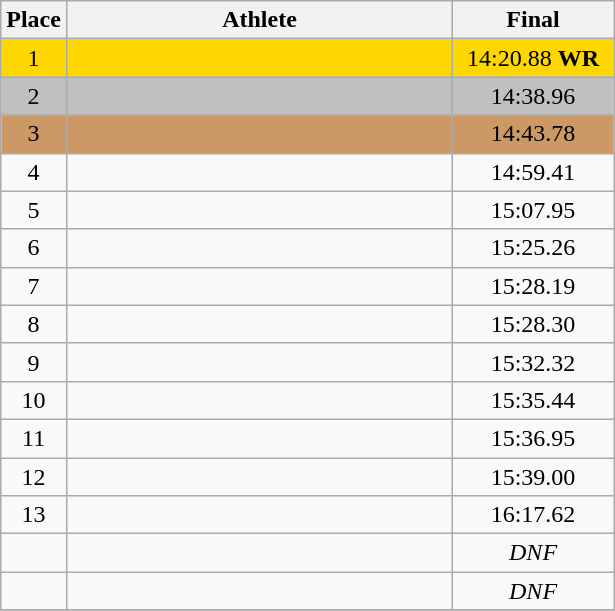<table class="wikitable" style="text-align:center">
<tr>
<th>Place</th>
<th width=250>Athlete</th>
<th width=100>Final</th>
</tr>
<tr bgcolor=gold>
<td>1</td>
<td align=left></td>
<td>14:20.88 <strong>WR</strong></td>
</tr>
<tr bgcolor=silver>
<td>2</td>
<td align=left></td>
<td>14:38.96</td>
</tr>
<tr bgcolor=cc9966>
<td>3</td>
<td align=left></td>
<td>14:43.78</td>
</tr>
<tr>
<td>4</td>
<td align=left></td>
<td>14:59.41</td>
</tr>
<tr>
<td>5</td>
<td align=left></td>
<td>15:07.95</td>
</tr>
<tr>
<td>6</td>
<td align=left></td>
<td>15:25.26</td>
</tr>
<tr>
<td>7</td>
<td align=left></td>
<td>15:28.19</td>
</tr>
<tr>
<td>8</td>
<td align=left></td>
<td>15:28.30</td>
</tr>
<tr>
<td>9</td>
<td align=left></td>
<td>15:32.32</td>
</tr>
<tr>
<td>10</td>
<td align=left></td>
<td>15:35.44</td>
</tr>
<tr>
<td>11</td>
<td align=left></td>
<td>15:36.95</td>
</tr>
<tr>
<td>12</td>
<td align=left></td>
<td>15:39.00</td>
</tr>
<tr>
<td>13</td>
<td align=left></td>
<td>16:17.62</td>
</tr>
<tr>
<td></td>
<td align=left></td>
<td><em>DNF</em></td>
</tr>
<tr>
<td></td>
<td align=left></td>
<td><em>DNF</em></td>
</tr>
<tr>
</tr>
</table>
